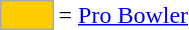<table>
<tr>
<td style="background-color:#FFCC00; border:1px solid #aaaaaa; width:2em;"></td>
<td>= <a href='#'>Pro Bowler</a></td>
</tr>
</table>
